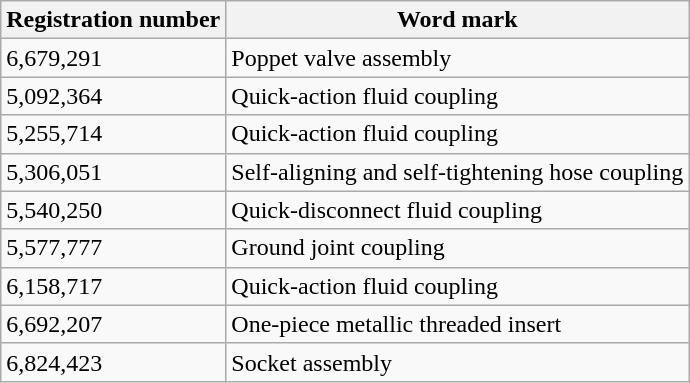<table class="wikitable">
<tr>
<th>Registration number</th>
<th>Word mark</th>
</tr>
<tr>
<td>6,679,291</td>
<td>Poppet valve assembly</td>
</tr>
<tr>
<td>5,092,364</td>
<td>Quick-action fluid coupling</td>
</tr>
<tr>
<td>5,255,714</td>
<td>Quick-action fluid coupling</td>
</tr>
<tr>
<td>5,306,051</td>
<td>Self-aligning and self-tightening hose coupling</td>
</tr>
<tr>
<td>5,540,250</td>
<td>Quick-disconnect fluid coupling</td>
</tr>
<tr>
<td>5,577,777</td>
<td>Ground joint coupling</td>
</tr>
<tr>
<td>6,158,717</td>
<td>Quick-action fluid coupling</td>
</tr>
<tr>
<td>6,692,207</td>
<td>One-piece metallic threaded insert</td>
</tr>
<tr>
<td>6,824,423</td>
<td>Socket assembly</td>
</tr>
</table>
